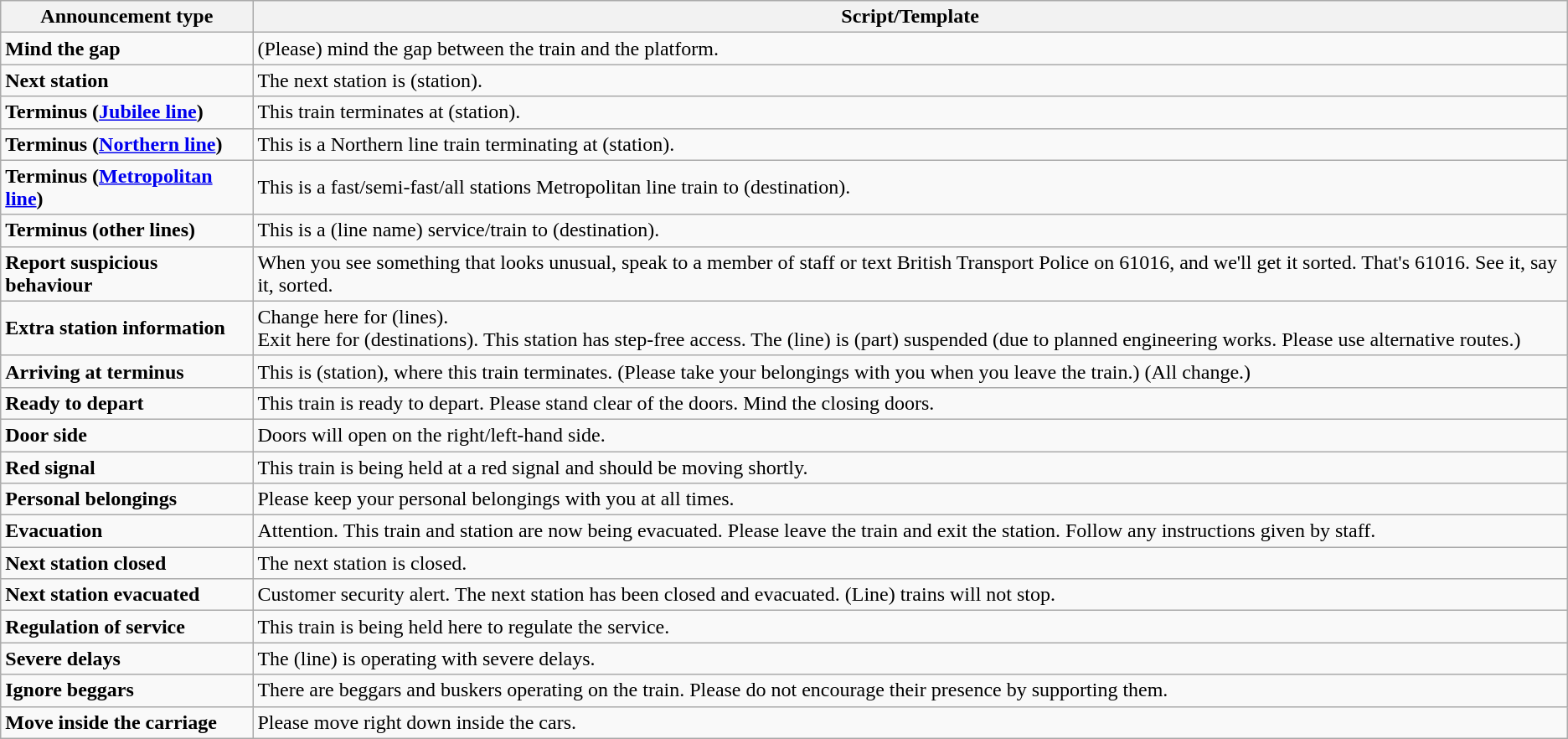<table class="wikitable">
<tr>
<th>Announcement type</th>
<th>Script/Template</th>
</tr>
<tr>
<td><strong>Mind the gap</strong></td>
<td>(Please) mind the gap between the train and the platform.</td>
</tr>
<tr>
<td><strong>Next station</strong></td>
<td>The next station is (station).</td>
</tr>
<tr>
<td><strong>Terminus (<a href='#'>Jubilee line</a>)</strong></td>
<td>This train terminates at (station).</td>
</tr>
<tr>
<td><strong>Terminus (<a href='#'>Northern line</a>)</strong></td>
<td>This is a Northern line train terminating at (station).</td>
</tr>
<tr>
<td><strong>Terminus (<a href='#'>Metropolitan line</a>)</strong></td>
<td>This is a fast/semi-fast/all stations Metropolitan line train to (destination).</td>
</tr>
<tr>
<td><strong>Terminus (other lines)</strong></td>
<td>This is a (line name) service/train to (destination).</td>
</tr>
<tr>
<td><strong>Report suspicious behaviour</strong></td>
<td>When you see something that looks unusual, speak to a member of staff or text British Transport Police on 61016, and we'll get it sorted. That's 61016. See it, say it, sorted.</td>
</tr>
<tr>
<td><strong>Extra station information</strong></td>
<td>Change here for (lines).<br>Exit here for (destinations). This station has step-free access. The (line) is (part) suspended (due to planned engineering works. Please use alternative routes.)</td>
</tr>
<tr>
<td><strong>Arriving at terminus</strong></td>
<td>This is (station), where this train terminates. (Please take your belongings with you when you leave the train.) (All change.)</td>
</tr>
<tr>
<td><strong>Ready to depart</strong></td>
<td>This train is ready to depart. Please stand clear of the doors. Mind the closing doors.</td>
</tr>
<tr>
<td><strong>Door side</strong></td>
<td>Doors will open on the right/left-hand side.</td>
</tr>
<tr>
<td><strong>Red signal</strong></td>
<td>This train is being held at a red signal and should be moving shortly.</td>
</tr>
<tr>
<td><strong>Personal belongings</strong></td>
<td>Please keep your personal belongings with you at all times.</td>
</tr>
<tr>
<td><strong>Evacuation</strong></td>
<td>Attention. This train and station are now being evacuated. Please leave the train and exit the station. Follow any instructions given by staff.</td>
</tr>
<tr>
<td><strong>Next station closed</strong></td>
<td>The next station is closed.</td>
</tr>
<tr>
<td><strong>Next station evacuated</strong></td>
<td>Customer security alert. The next station has been closed and evacuated. (Line) trains will not stop.</td>
</tr>
<tr>
<td><strong>Regulation of service</strong></td>
<td>This train is being held here to regulate the service.</td>
</tr>
<tr>
<td><strong>Severe delays</strong></td>
<td>The (line) is operating with severe delays.</td>
</tr>
<tr>
<td><strong>Ignore beggars</strong></td>
<td>There are beggars and buskers operating on the train. Please do not encourage their presence by supporting them.</td>
</tr>
<tr>
<td><strong>Move inside the carriage</strong></td>
<td>Please move right down inside the cars.</td>
</tr>
</table>
